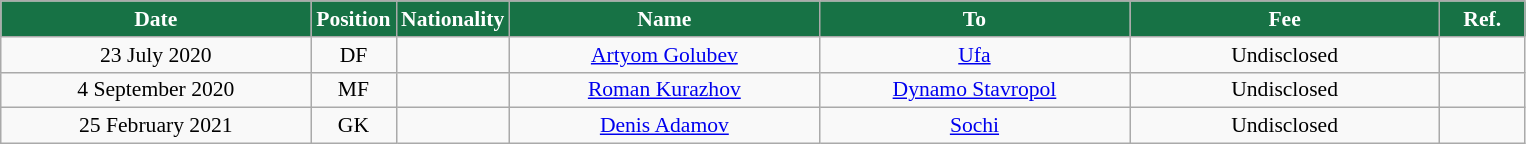<table class="wikitable"  style="text-align:center; font-size:90%; ">
<tr>
<th style="background:#177245; color:#FFFFFF; width:200px;">Date</th>
<th style="background:#177245; color:#FFFFFF; width:50px;">Position</th>
<th style="background:#177245; color:#FFFFFF; width:50px;">Nationality</th>
<th style="background:#177245; color:#FFFFFF; width:200px;">Name</th>
<th style="background:#177245; color:#FFFFFF; width:200px;">To</th>
<th style="background:#177245; color:#FFFFFF; width:200px;">Fee</th>
<th style="background:#177245; color:#FFFFFF; width:50px;">Ref.</th>
</tr>
<tr>
<td>23 July 2020</td>
<td>DF</td>
<td></td>
<td><a href='#'>Artyom Golubev</a></td>
<td><a href='#'>Ufa</a></td>
<td>Undisclosed</td>
<td></td>
</tr>
<tr>
<td>4 September 2020</td>
<td>MF</td>
<td></td>
<td><a href='#'>Roman Kurazhov</a></td>
<td><a href='#'>Dynamo Stavropol</a></td>
<td>Undisclosed</td>
<td></td>
</tr>
<tr>
<td>25 February 2021</td>
<td>GK</td>
<td></td>
<td><a href='#'>Denis Adamov</a></td>
<td><a href='#'>Sochi</a></td>
<td>Undisclosed</td>
<td></td>
</tr>
</table>
